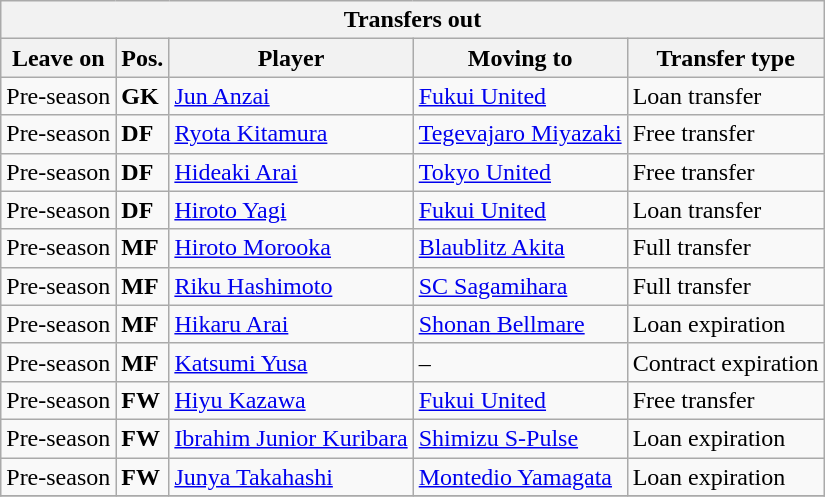<table class="wikitable sortable" style=“text-align:left;>
<tr>
<th colspan="5">Transfers out</th>
</tr>
<tr>
<th>Leave on</th>
<th>Pos.</th>
<th>Player</th>
<th>Moving to</th>
<th>Transfer type</th>
</tr>
<tr>
<td>Pre-season</td>
<td><strong>GK</strong></td>
<td> <a href='#'>Jun Anzai</a></td>
<td> <a href='#'>Fukui United</a></td>
<td>Loan transfer</td>
</tr>
<tr>
<td>Pre-season</td>
<td><strong>DF</strong></td>
<td> <a href='#'>Ryota Kitamura</a></td>
<td> <a href='#'>Tegevajaro Miyazaki</a></td>
<td>Free transfer</td>
</tr>
<tr>
<td>Pre-season</td>
<td><strong>DF</strong></td>
<td> <a href='#'>Hideaki Arai</a></td>
<td> <a href='#'>Tokyo United</a></td>
<td>Free transfer</td>
</tr>
<tr>
<td>Pre-season</td>
<td><strong>DF</strong></td>
<td> <a href='#'>Hiroto Yagi</a></td>
<td> <a href='#'>Fukui United</a></td>
<td>Loan transfer</td>
</tr>
<tr>
<td>Pre-season</td>
<td><strong>MF</strong></td>
<td> <a href='#'>Hiroto Morooka</a></td>
<td> <a href='#'>Blaublitz Akita</a></td>
<td>Full transfer</td>
</tr>
<tr>
<td>Pre-season</td>
<td><strong>MF</strong></td>
<td> <a href='#'>Riku Hashimoto</a></td>
<td> <a href='#'>SC Sagamihara</a></td>
<td>Full transfer</td>
</tr>
<tr>
<td>Pre-season</td>
<td><strong>MF</strong></td>
<td> <a href='#'>Hikaru Arai</a></td>
<td> <a href='#'>Shonan Bellmare</a></td>
<td>Loan expiration</td>
</tr>
<tr>
<td>Pre-season</td>
<td><strong>MF</strong></td>
<td> <a href='#'>Katsumi Yusa</a></td>
<td>–</td>
<td>Contract expiration</td>
</tr>
<tr>
<td>Pre-season</td>
<td><strong>FW</strong></td>
<td> <a href='#'>Hiyu Kazawa</a></td>
<td> <a href='#'>Fukui United</a></td>
<td>Free transfer</td>
</tr>
<tr>
<td>Pre-season</td>
<td><strong>FW</strong></td>
<td> <a href='#'>Ibrahim Junior Kuribara</a></td>
<td> <a href='#'>Shimizu S-Pulse</a></td>
<td>Loan expiration</td>
</tr>
<tr>
<td>Pre-season</td>
<td><strong>FW</strong></td>
<td> <a href='#'>Junya Takahashi</a></td>
<td> <a href='#'>Montedio Yamagata</a></td>
<td>Loan expiration</td>
</tr>
<tr>
</tr>
</table>
